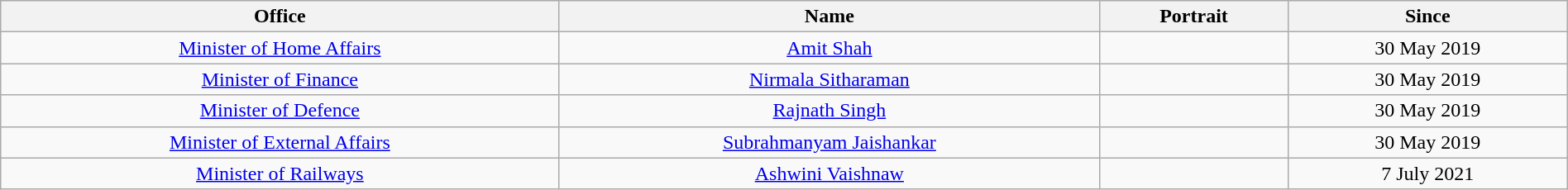<table class="wikitable"  style="width:100%; text-align:center;">
<tr>
<th>Office</th>
<th>Name</th>
<th>Portrait</th>
<th>Since</th>
</tr>
<tr>
<td><a href='#'>Minister of Home Affairs</a></td>
<td><a href='#'>Amit Shah</a></td>
<td></td>
<td>30 May 2019</td>
</tr>
<tr>
<td><a href='#'>Minister of Finance</a></td>
<td><a href='#'>Nirmala Sitharaman</a></td>
<td></td>
<td>30 May 2019</td>
</tr>
<tr>
<td><a href='#'>Minister of Defence</a></td>
<td><a href='#'>Rajnath Singh</a></td>
<td></td>
<td>30 May 2019</td>
</tr>
<tr>
<td><a href='#'>Minister of External Affairs</a></td>
<td><a href='#'>Subrahmanyam Jaishankar</a></td>
<td></td>
<td>30 May 2019</td>
</tr>
<tr>
<td><a href='#'>Minister of Railways</a></td>
<td><a href='#'>Ashwini Vaishnaw</a></td>
<td></td>
<td>7 July 2021</td>
</tr>
</table>
